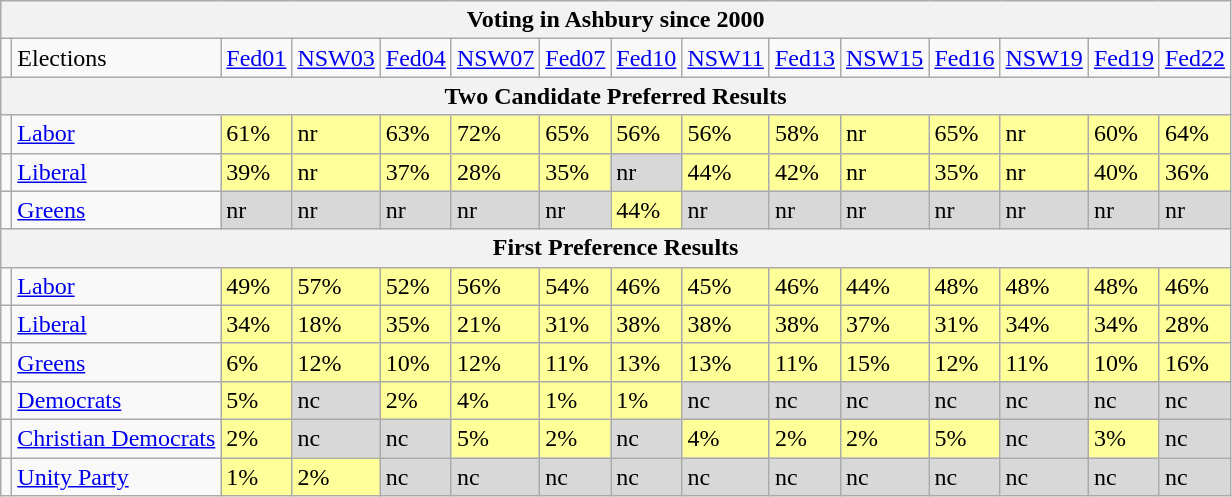<table class="wikitable" style="margin:0.2em 0 0.2em 1em">
<tr>
<th colspan="15">Voting in Ashbury since 2000</th>
</tr>
<tr>
<td></td>
<td>Elections</td>
<td><a href='#'>Fed01</a></td>
<td><a href='#'>NSW03</a></td>
<td><a href='#'>Fed04</a></td>
<td><a href='#'>NSW07</a></td>
<td><a href='#'>Fed07</a></td>
<td><a href='#'>Fed10</a></td>
<td><a href='#'>NSW11</a></td>
<td><a href='#'>Fed13</a></td>
<td><a href='#'>NSW15</a></td>
<td><a href='#'>Fed16</a></td>
<td><a href='#'>NSW19</a></td>
<td><a href='#'>Fed19</a></td>
<td><a href='#'>Fed22</a></td>
</tr>
<tr>
<th colspan="15">Two Candidate Preferred Results</th>
</tr>
<tr>
<td></td>
<td><a href='#'>Labor</a></td>
<td bgcolor="FFFF99">61%</td>
<td bgcolor="FFFF99">nr</td>
<td bgcolor="FFFF99">63%</td>
<td bgcolor="FFFF99">72%</td>
<td bgcolor="FFFF99">65%</td>
<td bgcolor="FFFF99">56%</td>
<td bgcolor="FFFF99">56%</td>
<td bgcolor="FFFF99">58%</td>
<td bgcolor="FFFF99">nr</td>
<td bgcolor="FFFF99">65%</td>
<td bgcolor="FFFF99">nr</td>
<td bgcolor="FFFF99">60%</td>
<td bgcolor="FFFF99">64%</td>
</tr>
<tr>
<td></td>
<td><a href='#'>Liberal</a></td>
<td bgcolor="FFFF99">39%</td>
<td bgcolor="FFFF99">nr</td>
<td bgcolor="FFFF99">37%</td>
<td bgcolor="FFFF99">28%</td>
<td bgcolor="FFFF99">35%</td>
<td bgcolor="D8D8D8">nr</td>
<td bgcolor="FFFF99">44%</td>
<td bgcolor="FFFF99">42%</td>
<td bgcolor="FFFF99">nr</td>
<td bgcolor="FFFF99">35%</td>
<td bgcolor="FFFF99">nr</td>
<td bgcolor="FFFF99">40%</td>
<td bgcolor="FFFF99">36%</td>
</tr>
<tr>
<td></td>
<td><a href='#'>Greens</a></td>
<td bgcolor="D8D8D8">nr</td>
<td bgcolor="D8D8D8">nr</td>
<td bgcolor="D8D8D8">nr</td>
<td bgcolor="D8D8D8">nr</td>
<td bgcolor="D8D8D8">nr</td>
<td bgcolor="FFFF99">44%</td>
<td bgcolor="D8D8D8">nr</td>
<td bgcolor="D8D8D8">nr</td>
<td bgcolor="D8D8D8">nr</td>
<td bgcolor="D8D8D8">nr</td>
<td bgcolor="D8D8D8">nr</td>
<td bgcolor="D8D8D8">nr</td>
<td bgcolor="D8D8D8">nr</td>
</tr>
<tr>
<th colspan="15">First Preference Results</th>
</tr>
<tr>
<td></td>
<td><a href='#'>Labor</a></td>
<td bgcolor="FFFF99">49%</td>
<td bgcolor="FFFF99">57%</td>
<td bgcolor="FFFF99">52%</td>
<td bgcolor="FFFF99">56%</td>
<td bgcolor="FFFF99">54%</td>
<td bgcolor="FFFF99">46%</td>
<td bgcolor="FFFF99">45%</td>
<td bgcolor="FFFF99">46%</td>
<td bgcolor="FFFF99">44%</td>
<td bgcolor="FFFF99">48%</td>
<td bgcolor="FFFF99">48%</td>
<td bgcolor="FFFF99">48%</td>
<td bgcolor="FFFF99">46%</td>
</tr>
<tr>
<td></td>
<td><a href='#'>Liberal</a></td>
<td bgcolor="FFFF99">34%</td>
<td bgcolor="FFFF99">18%</td>
<td bgcolor="FFFF99">35%</td>
<td bgcolor="FFFF99">21%</td>
<td bgcolor="FFFF99">31%</td>
<td bgcolor="FFFF99">38%</td>
<td bgcolor="FFFF99">38%</td>
<td bgcolor="FFFF99">38%</td>
<td bgcolor="FFFF99">37%</td>
<td bgcolor="FFFF99">31%</td>
<td bgcolor="FFFF99">34%</td>
<td bgcolor="FFFF99">34%</td>
<td bgcolor="FFFF99">28%</td>
</tr>
<tr>
<td></td>
<td><a href='#'>Greens</a></td>
<td bgcolor="FFFF99">6%</td>
<td bgcolor="FFFF99">12%</td>
<td bgcolor="FFFF99">10%</td>
<td bgcolor="FFFF99">12%</td>
<td bgcolor="FFFF99">11%</td>
<td bgcolor="FFFF99">13%</td>
<td bgcolor="FFFF99">13%</td>
<td bgcolor="FFFF99">11%</td>
<td bgcolor="FFFF99">15%</td>
<td bgcolor="FFFF99">12%</td>
<td bgcolor="FFFF99">11%</td>
<td bgcolor="FFFF99">10%</td>
<td bgcolor="FFFF99">16%</td>
</tr>
<tr>
<td></td>
<td><a href='#'>Democrats</a></td>
<td bgcolor="FFFF99">5%</td>
<td bgcolor="D8D8D8">nc</td>
<td bgcolor="FFFF99">2%</td>
<td bgcolor="FFFF99">4%</td>
<td bgcolor="FFFF99">1%</td>
<td bgcolor="FFFF99">1%</td>
<td bgcolor="D8D8D8">nc</td>
<td bgcolor="D8D8D8">nc</td>
<td bgcolor="D8D8D8">nc</td>
<td bgcolor="D8D8D8">nc</td>
<td bgcolor="D8D8D8">nc</td>
<td bgcolor="D8D8D8">nc</td>
<td bgcolor="D8D8D8">nc</td>
</tr>
<tr>
<td></td>
<td><a href='#'>Christian Democrats</a></td>
<td bgcolor="FFFF99">2%</td>
<td bgcolor="D8D8D8">nc</td>
<td bgcolor="D8D8D8">nc</td>
<td bgcolor="FFFF99">5%</td>
<td bgcolor="FFFF99">2%</td>
<td bgcolor="D8D8D8">nc</td>
<td bgcolor="FFFF99">4%</td>
<td bgcolor="FFFF99">2%</td>
<td bgcolor="FFFF99">2%</td>
<td bgcolor="FFFF99">5%</td>
<td bgcolor="D8D8D8">nc</td>
<td bgcolor="FFFF99">3%</td>
<td bgcolor="D8D8D8">nc</td>
</tr>
<tr>
<td></td>
<td><a href='#'>Unity Party</a></td>
<td bgcolor="FFFF99">1%</td>
<td bgcolor="FFFF99">2%</td>
<td bgcolor="D8D8D8">nc</td>
<td bgcolor="D8D8D8">nc</td>
<td bgcolor="D8D8D8">nc</td>
<td bgcolor="D8D8D8">nc</td>
<td bgcolor="D8D8D8">nc</td>
<td bgcolor="D8D8D8">nc</td>
<td bgcolor="D8D8D8">nc</td>
<td bgcolor="D8D8D8">nc</td>
<td bgcolor="D8D8D8">nc</td>
<td bgcolor="D8D8D8">nc</td>
<td bgcolor="D8D8D8">nc</td>
</tr>
</table>
